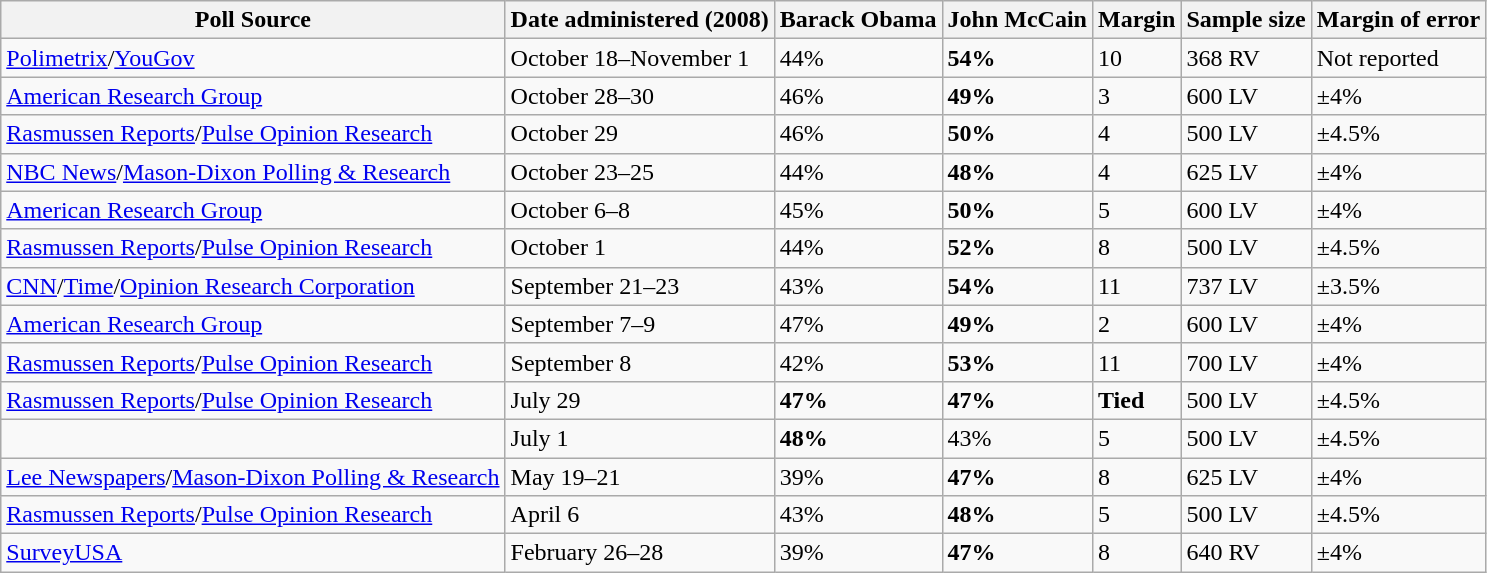<table class="wikitable collapsible">
<tr>
<th>Poll Source</th>
<th>Date administered (2008)</th>
<th>Barack Obama</th>
<th>John McCain</th>
<th>Margin</th>
<th>Sample size</th>
<th>Margin of error</th>
</tr>
<tr>
<td><a href='#'>Polimetrix</a>/<a href='#'>YouGov</a></td>
<td>October 18–November 1</td>
<td>44%</td>
<td><strong>54%</strong></td>
<td>10</td>
<td>368 RV</td>
<td>Not reported</td>
</tr>
<tr>
<td><a href='#'>American Research Group</a></td>
<td>October 28–30</td>
<td>46%</td>
<td><strong>49%</strong></td>
<td>3</td>
<td>600 LV</td>
<td>±4%</td>
</tr>
<tr>
<td><a href='#'>Rasmussen Reports</a>/<a href='#'>Pulse Opinion Research</a></td>
<td>October 29</td>
<td>46%</td>
<td><strong>50%</strong></td>
<td>4</td>
<td>500 LV</td>
<td>±4.5%</td>
</tr>
<tr>
<td><a href='#'>NBC News</a>/<a href='#'>Mason-Dixon Polling & Research</a></td>
<td>October 23–25</td>
<td>44%</td>
<td><strong>48%</strong></td>
<td>4</td>
<td>625 LV</td>
<td>±4%</td>
</tr>
<tr>
<td><a href='#'>American Research Group</a></td>
<td>October 6–8</td>
<td>45%</td>
<td><strong>50%</strong></td>
<td>5</td>
<td>600 LV</td>
<td>±4%</td>
</tr>
<tr>
<td><a href='#'>Rasmussen Reports</a>/<a href='#'>Pulse Opinion Research</a></td>
<td>October 1</td>
<td>44%</td>
<td><strong>52%</strong></td>
<td>8</td>
<td>500 LV</td>
<td>±4.5%</td>
</tr>
<tr>
<td><a href='#'>CNN</a>/<a href='#'>Time</a>/<a href='#'>Opinion Research Corporation</a></td>
<td>September 21–23</td>
<td>43%</td>
<td><strong>54%</strong></td>
<td>11</td>
<td>737 LV</td>
<td>±3.5%</td>
</tr>
<tr>
<td><a href='#'>American Research Group</a></td>
<td>September 7–9</td>
<td>47%</td>
<td><strong>49%</strong></td>
<td>2</td>
<td>600 LV</td>
<td>±4%</td>
</tr>
<tr>
<td><a href='#'>Rasmussen Reports</a>/<a href='#'>Pulse Opinion Research</a></td>
<td>September 8</td>
<td>42%</td>
<td><strong>53%</strong></td>
<td>11</td>
<td>700 LV</td>
<td>±4%</td>
</tr>
<tr>
<td><a href='#'>Rasmussen Reports</a>/<a href='#'>Pulse Opinion Research</a></td>
<td>July 29</td>
<td><strong>47%</strong></td>
<td><strong>47%</strong></td>
<td><strong>Tied</strong></td>
<td>500 LV</td>
<td>±4.5%</td>
</tr>
<tr>
<td></td>
<td>July 1</td>
<td><strong>48%</strong></td>
<td>43%</td>
<td>5</td>
<td>500 LV</td>
<td>±4.5%</td>
</tr>
<tr>
<td><a href='#'>Lee Newspapers</a>/<a href='#'>Mason-Dixon Polling & Research</a></td>
<td>May 19–21</td>
<td>39%</td>
<td><strong>47%</strong></td>
<td>8</td>
<td>625 LV</td>
<td>±4%</td>
</tr>
<tr>
<td><a href='#'>Rasmussen Reports</a>/<a href='#'>Pulse Opinion Research</a></td>
<td>April 6</td>
<td>43%</td>
<td><strong>48%</strong></td>
<td>5</td>
<td>500 LV</td>
<td>±4.5%</td>
</tr>
<tr>
<td><a href='#'>SurveyUSA</a></td>
<td>February 26–28</td>
<td>39%</td>
<td><strong>47%</strong></td>
<td>8</td>
<td>640 RV</td>
<td>±4%</td>
</tr>
</table>
